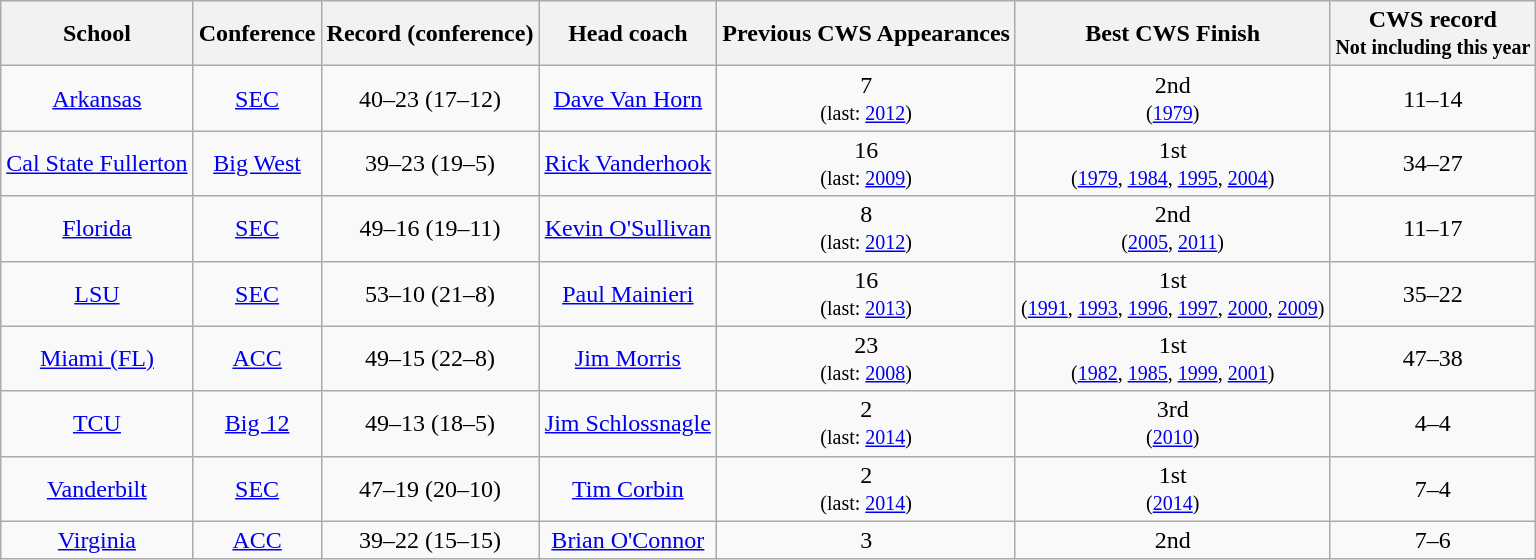<table class="wikitable" style=text-align:center>
<tr>
<th>School</th>
<th>Conference</th>
<th>Record (conference)</th>
<th>Head coach</th>
<th>Previous CWS Appearances</th>
<th>Best CWS Finish</th>
<th>CWS record<br><small>Not including this year</small></th>
</tr>
<tr>
<td><a href='#'>Arkansas</a></td>
<td><a href='#'>SEC</a></td>
<td>40–23 (17–12)</td>
<td><a href='#'>Dave Van Horn</a></td>
<td>7<br><small>(last: <a href='#'>2012</a>)</small></td>
<td>2nd<br><small>(<a href='#'>1979</a>)</small></td>
<td>11–14</td>
</tr>
<tr>
<td><a href='#'>Cal State Fullerton</a></td>
<td><a href='#'>Big West</a></td>
<td>39–23 (19–5)</td>
<td><a href='#'>Rick Vanderhook</a></td>
<td>16<br><small>(last: <a href='#'>2009</a>)</small></td>
<td>1st<br><small>(<a href='#'>1979</a>, <a href='#'>1984</a>, <a href='#'>1995</a>, <a href='#'>2004</a>)</small></td>
<td>34–27</td>
</tr>
<tr>
<td><a href='#'>Florida</a></td>
<td><a href='#'>SEC</a></td>
<td>49–16 (19–11)</td>
<td><a href='#'>Kevin O'Sullivan</a></td>
<td>8<br><small>(last: <a href='#'>2012</a>)</small></td>
<td>2nd<br><small>(<a href='#'>2005</a>, <a href='#'>2011</a>)</small></td>
<td>11–17</td>
</tr>
<tr>
<td><a href='#'>LSU</a></td>
<td><a href='#'>SEC</a></td>
<td>53–10 (21–8)</td>
<td><a href='#'>Paul Mainieri</a></td>
<td>16<br><small>(last: <a href='#'>2013</a>)</small></td>
<td>1st<br><small>(<a href='#'>1991</a>, <a href='#'>1993</a>, <a href='#'>1996</a>, <a href='#'>1997</a>, <a href='#'>2000</a>, <a href='#'>2009</a>)</small></td>
<td>35–22</td>
</tr>
<tr>
<td><a href='#'>Miami (FL)</a></td>
<td><a href='#'>ACC</a></td>
<td>49–15 (22–8)</td>
<td><a href='#'>Jim Morris</a></td>
<td>23<br><small>(last: <a href='#'>2008</a>)</small></td>
<td>1st<br><small>(<a href='#'>1982</a>, <a href='#'>1985</a>, <a href='#'>1999</a>, <a href='#'>2001</a>)</small></td>
<td>47–38</td>
</tr>
<tr>
<td><a href='#'>TCU</a></td>
<td><a href='#'>Big 12</a></td>
<td>49–13 (18–5)</td>
<td><a href='#'>Jim Schlossnagle</a></td>
<td>2<br><small>(last: <a href='#'>2014</a>)</small></td>
<td>3rd<br><small>(<a href='#'>2010</a>)</small></td>
<td>4–4</td>
</tr>
<tr>
<td><a href='#'>Vanderbilt</a></td>
<td><a href='#'>SEC</a></td>
<td>47–19 (20–10)</td>
<td><a href='#'>Tim Corbin</a></td>
<td>2<br><small>(last: <a href='#'>2014</a>)</small></td>
<td>1st<br><small>(<a href='#'>2014</a>)</small></td>
<td>7–4</td>
</tr>
<tr>
<td><a href='#'>Virginia</a></td>
<td><a href='#'>ACC</a></td>
<td>39–22 (15–15)</td>
<td><a href='#'>Brian O'Connor</a></td>
<td>3<br></td>
<td>2nd<br></td>
<td>7–6</td>
</tr>
</table>
